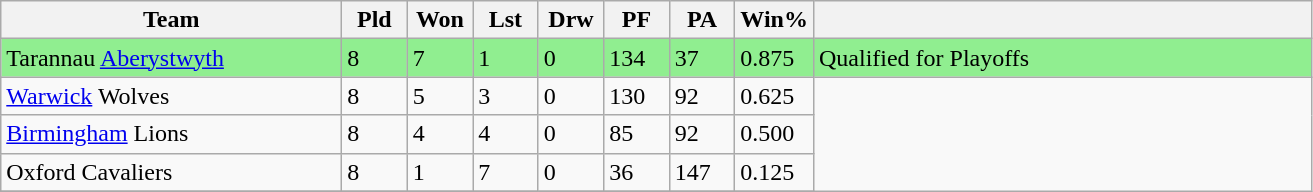<table class="wikitable">
<tr>
<th width=26%>Team</th>
<th width=5%>Pld</th>
<th width=5%>Won</th>
<th width=5%>Lst</th>
<th width=5%>Drw</th>
<th width=5%>PF</th>
<th width=5%>PA</th>
<th width=6%>Win%</th>
<th width=38%></th>
</tr>
<tr style="background:lightgreen">
<td>Tarannau <a href='#'>Aberystwyth</a></td>
<td>8</td>
<td>7</td>
<td>1</td>
<td>0</td>
<td>134</td>
<td>37</td>
<td>0.875</td>
<td>Qualified for Playoffs</td>
</tr>
<tr>
<td><a href='#'>Warwick</a> Wolves</td>
<td>8</td>
<td>5</td>
<td>3</td>
<td>0</td>
<td>130</td>
<td>92</td>
<td>0.625</td>
</tr>
<tr>
<td><a href='#'>Birmingham</a> Lions</td>
<td>8</td>
<td>4</td>
<td>4</td>
<td>0</td>
<td>85</td>
<td>92</td>
<td>0.500</td>
</tr>
<tr>
<td>Oxford Cavaliers</td>
<td>8</td>
<td>1</td>
<td>7</td>
<td>0</td>
<td>36</td>
<td>147</td>
<td>0.125</td>
</tr>
<tr>
</tr>
</table>
